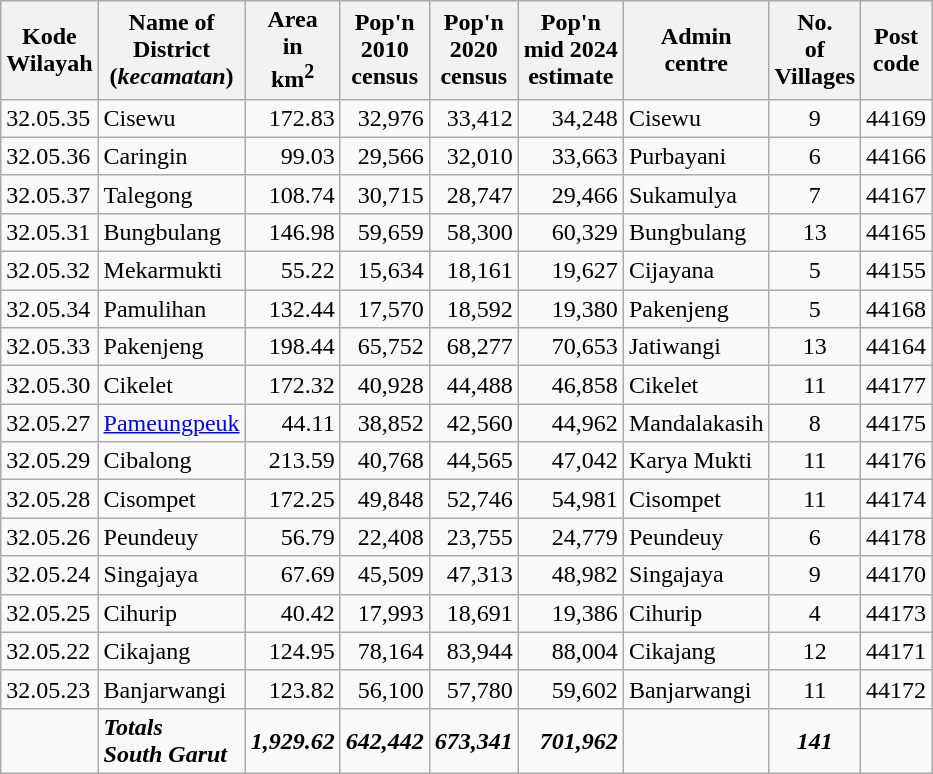<table class="wikitable">
<tr>
<th>Kode <br>Wilayah</th>
<th>Name of<br>District<br>(<em>kecamatan</em>)</th>
<th>Area<br>in <br>km<sup>2</sup></th>
<th>Pop'n <br>2010<br>census</th>
<th>Pop'n <br>2020<br>census</th>
<th>Pop'n <br>mid 2024<br>estimate</th>
<th>Admin<br>centre</th>
<th>No.<br>of <br>Villages</th>
<th>Post<br>code</th>
</tr>
<tr>
<td>32.05.35</td>
<td>Cisewu</td>
<td align="right">172.83</td>
<td align="right">32,976</td>
<td align="right">33,412</td>
<td align="right">34,248</td>
<td>Cisewu</td>
<td align="center">9</td>
<td>44169</td>
</tr>
<tr>
<td>32.05.36</td>
<td>Caringin</td>
<td align="right">99.03</td>
<td align="right">29,566</td>
<td align="right">32,010</td>
<td align="right">33,663</td>
<td>Purbayani</td>
<td align="center">6</td>
<td>44166</td>
</tr>
<tr>
<td>32.05.37</td>
<td>Talegong</td>
<td align="right">108.74</td>
<td align="right">30,715</td>
<td align="right">28,747</td>
<td align="right">29,466</td>
<td>Sukamulya</td>
<td align="center">7</td>
<td>44167</td>
</tr>
<tr>
<td>32.05.31</td>
<td>Bungbulang</td>
<td align="right">146.98</td>
<td align="right">59,659</td>
<td align="right">58,300</td>
<td align="right">60,329</td>
<td>Bungbulang</td>
<td align="center">13</td>
<td>44165</td>
</tr>
<tr>
<td>32.05.32</td>
<td>Mekarmukti</td>
<td align="right">55.22</td>
<td align="right">15,634</td>
<td align="right">18,161</td>
<td align="right">19,627</td>
<td>Cijayana</td>
<td align="center">5</td>
<td>44155</td>
</tr>
<tr>
<td>32.05.34</td>
<td>Pamulihan</td>
<td align="right">132.44</td>
<td align="right">17,570</td>
<td align="right">18,592</td>
<td align="right">19,380</td>
<td>Pakenjeng</td>
<td align="center">5</td>
<td>44168</td>
</tr>
<tr>
<td>32.05.33</td>
<td>Pakenjeng</td>
<td align="right">198.44</td>
<td align="right">65,752</td>
<td align="right">68,277</td>
<td align="right">70,653</td>
<td>Jatiwangi</td>
<td align="center">13</td>
<td>44164</td>
</tr>
<tr>
<td>32.05.30</td>
<td>Cikelet</td>
<td align="right">172.32</td>
<td align="right">40,928</td>
<td align="right">44,488</td>
<td align="right">46,858</td>
<td>Cikelet</td>
<td align="center">11</td>
<td>44177</td>
</tr>
<tr>
<td>32.05.27</td>
<td><a href='#'>Pameungpeuk</a></td>
<td align="right">44.11</td>
<td align="right">38,852</td>
<td align="right">42,560</td>
<td align="right">44,962</td>
<td>Mandalakasih</td>
<td align="center">8</td>
<td>44175</td>
</tr>
<tr>
<td>32.05.29</td>
<td>Cibalong</td>
<td align="right">213.59</td>
<td align="right">40,768</td>
<td align="right">44,565</td>
<td align="right">47,042</td>
<td>Karya Mukti</td>
<td align="center">11</td>
<td>44176</td>
</tr>
<tr>
<td>32.05.28</td>
<td>Cisompet</td>
<td align="right">172.25</td>
<td align="right">49,848</td>
<td align="right">52,746</td>
<td align="right">54,981</td>
<td>Cisompet</td>
<td align="center">11</td>
<td>44174</td>
</tr>
<tr>
<td>32.05.26</td>
<td>Peundeuy</td>
<td align="right">56.79</td>
<td align="right">22,408</td>
<td align="right">23,755</td>
<td align="right">24,779</td>
<td>Peundeuy</td>
<td align="center">6</td>
<td>44178</td>
</tr>
<tr>
<td>32.05.24</td>
<td>Singajaya</td>
<td align="right">67.69</td>
<td align="right">45,509</td>
<td align="right">47,313</td>
<td align="right">48,982</td>
<td>Singajaya</td>
<td align="center">9</td>
<td>44170</td>
</tr>
<tr>
<td>32.05.25</td>
<td>Cihurip</td>
<td align="right">40.42</td>
<td align="right">17,993</td>
<td align="right">18,691</td>
<td align="right">19,386</td>
<td>Cihurip</td>
<td align="center">4</td>
<td>44173</td>
</tr>
<tr>
<td>32.05.22</td>
<td>Cikajang</td>
<td align="right">124.95</td>
<td align="right">78,164</td>
<td align="right">83,944</td>
<td align="right">88,004</td>
<td>Cikajang</td>
<td align="center">12</td>
<td>44171</td>
</tr>
<tr>
<td>32.05.23</td>
<td>Banjarwangi</td>
<td align="right">123.82</td>
<td align="right">56,100</td>
<td align="right">57,780</td>
<td align="right">59,602</td>
<td>Banjarwangi</td>
<td align="center">11</td>
<td>44172</td>
</tr>
<tr>
<td></td>
<td><strong><em>Totals <br>South Garut</em></strong></td>
<td align="right"><strong><em>1,929.62</em></strong></td>
<td align="right"><strong><em>642,442</em></strong></td>
<td align="right"><strong><em>673,341</em></strong></td>
<td align="right"><strong><em>701,962</em></strong></td>
<td></td>
<td align="center"><strong><em>141</em></strong></td>
<td></td>
</tr>
</table>
